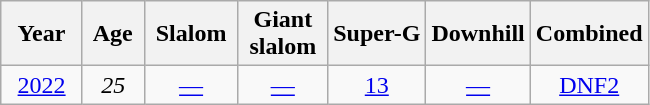<table class=wikitable style="text-align:center">
<tr>
<th>  Year  </th>
<th> Age </th>
<th> Slalom </th>
<th> Giant <br> slalom </th>
<th>Super-G</th>
<th>Downhill</th>
<th>Combined</th>
</tr>
<tr>
<td><a href='#'>2022</a></td>
<td><em>25</em></td>
<td><a href='#'>—</a></td>
<td><a href='#'>—</a></td>
<td><a href='#'>13</a></td>
<td><a href='#'>—</a></td>
<td><a href='#'>DNF2</a></td>
</tr>
</table>
